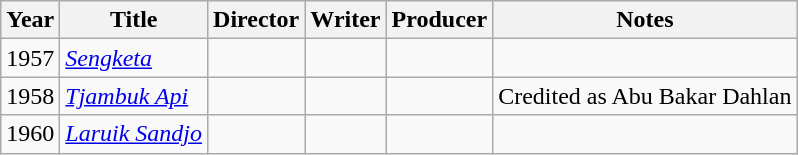<table class="wikitable">
<tr>
<th>Year</th>
<th>Title</th>
<th>Director</th>
<th>Writer</th>
<th>Producer</th>
<th>Notes</th>
</tr>
<tr>
<td>1957</td>
<td><em><a href='#'>Sengketa</a></em></td>
<td></td>
<td></td>
<td></td>
<td></td>
</tr>
<tr>
<td>1958</td>
<td><em><a href='#'>Tjambuk Api</a></em></td>
<td></td>
<td></td>
<td></td>
<td>Credited as Abu Bakar Dahlan</td>
</tr>
<tr>
<td>1960</td>
<td><em><a href='#'>Laruik Sandjo</a></em></td>
<td></td>
<td></td>
<td></td>
<td></td>
</tr>
</table>
